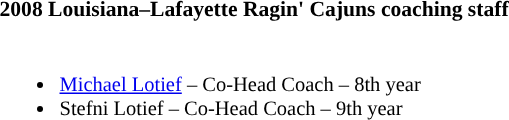<table class="toccolours" style="text-align: left; font-size:90%;">
<tr>
<th colspan="9">2008 Louisiana–Lafayette Ragin' Cajuns coaching staff</th>
</tr>
<tr>
<td style="font-size:95%; vertical-align:top;"><br><ul><li><a href='#'>Michael Lotief</a> – Co-Head Coach – 8th year</li><li>Stefni Lotief – Co-Head Coach – 9th year</li></ul></td>
</tr>
</table>
